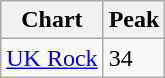<table class="wikitable">
<tr>
<th>Chart</th>
<th>Peak</th>
</tr>
<tr>
<td><a href='#'>UK Rock</a></td>
<td>34</td>
</tr>
</table>
